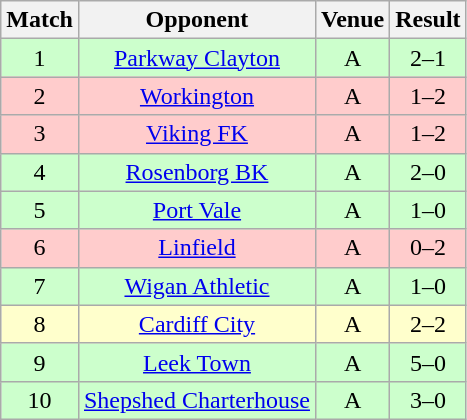<table class="wikitable" style="font-size:100%; text-align:center">
<tr>
<th>Match</th>
<th>Opponent</th>
<th>Venue</th>
<th>Result</th>
</tr>
<tr style="background: #CCFFCC;">
<td align="center">1</td>
<td><a href='#'>Parkway Clayton</a></td>
<td>A</td>
<td>2–1</td>
</tr>
<tr style="background: #FFCCCC;">
<td align="center">2</td>
<td><a href='#'>Workington</a></td>
<td>A</td>
<td>1–2</td>
</tr>
<tr style="background: #FFCCCC;">
<td align="center">3</td>
<td><a href='#'>Viking FK</a></td>
<td>A</td>
<td>1–2</td>
</tr>
<tr style="background: #CCFFCC;">
<td align="center">4</td>
<td><a href='#'>Rosenborg BK</a></td>
<td>A</td>
<td>2–0</td>
</tr>
<tr style="background: #CCFFCC;">
<td align="center">5</td>
<td><a href='#'>Port Vale</a></td>
<td>A</td>
<td>1–0</td>
</tr>
<tr style="background: #FFCCCC;">
<td align="center">6</td>
<td><a href='#'>Linfield</a></td>
<td>A</td>
<td>0–2</td>
</tr>
<tr style="background: #CCFFCC;">
<td align="center">7</td>
<td><a href='#'>Wigan Athletic</a></td>
<td>A</td>
<td>1–0</td>
</tr>
<tr style="background: #FFFFCC;">
<td align="center">8</td>
<td><a href='#'>Cardiff City</a></td>
<td>A</td>
<td>2–2</td>
</tr>
<tr style="background: #CCFFCC;">
<td align="center">9</td>
<td><a href='#'>Leek Town</a></td>
<td>A</td>
<td>5–0</td>
</tr>
<tr style="background: #CCFFCC;">
<td align="center">10</td>
<td><a href='#'>Shepshed Charterhouse</a></td>
<td>A</td>
<td>3–0</td>
</tr>
</table>
